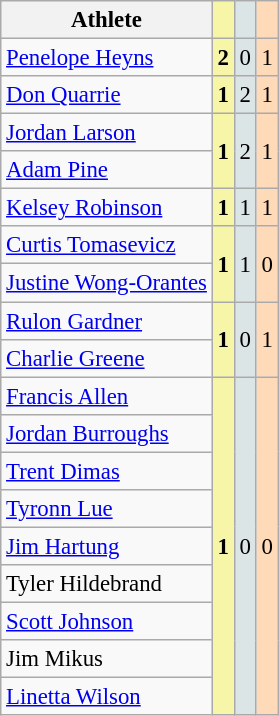<table class=wikitable style="font-size: 95%">
<tr>
<th>Athlete</th>
<td bgcolor=F7F6A8></td>
<td bgcolor=DCE5E5></td>
<td bgcolor=FFDAB9></td>
</tr>
<tr>
<td> <a href='#'>Penelope Heyns</a> </td>
<td bgcolor=F7F6A8><strong>2</strong></td>
<td bgcolor=DCE5E5>0</td>
<td bgcolor=FFDAB9>1</td>
</tr>
<tr>
<td> <a href='#'>Don Quarrie</a> </td>
<td bgcolor=F7F6A8><strong>1</strong></td>
<td bgcolor=DCE5E5>2</td>
<td bgcolor=FFDAB9>1</td>
</tr>
<tr>
<td> <a href='#'>Jordan Larson</a> </td>
<td rowspan=2 bgcolor=F7F6A8><strong>1</strong></td>
<td rowspan=2 bgcolor=DCE5E5>2</td>
<td rowspan=2 bgcolor=FFDAB9>1</td>
</tr>
<tr>
<td> <a href='#'>Adam Pine</a> </td>
</tr>
<tr>
<td> <a href='#'>Kelsey Robinson</a> </td>
<td bgcolor=F7F6A8><strong>1</strong></td>
<td bgcolor=DCE5E5>1</td>
<td bgcolor=FFDAB9>1</td>
</tr>
<tr>
<td> <a href='#'>Curtis Tomasevicz</a> </td>
<td rowspan=2 bgcolor=F7F6A8><strong>1</strong></td>
<td rowspan=2 bgcolor=DCE5E5>1</td>
<td rowspan=2 bgcolor=FFDAB9>0</td>
</tr>
<tr>
<td> <a href='#'>Justine Wong-Orantes</a> </td>
</tr>
<tr>
<td> <a href='#'>Rulon Gardner</a> </td>
<td rowspan=2 bgcolor=F7F6A8><strong>1</strong></td>
<td rowspan=2 bgcolor=DCE5E5>0</td>
<td rowspan=2 bgcolor=FFDAB9>1</td>
</tr>
<tr>
<td> <a href='#'>Charlie Greene</a> </td>
</tr>
<tr>
<td> <a href='#'>Francis Allen</a> </td>
<td rowspan=9 bgcolor=F7F6A8><strong>1</strong></td>
<td rowspan=9 bgcolor=DCE5E5>0</td>
<td rowspan=9 bgcolor=FFDAB9>0</td>
</tr>
<tr>
<td> <a href='#'>Jordan Burroughs</a> </td>
</tr>
<tr>
<td> <a href='#'>Trent Dimas</a> </td>
</tr>
<tr>
<td> <a href='#'>Tyronn Lue</a> </td>
</tr>
<tr>
<td> <a href='#'>Jim Hartung</a> </td>
</tr>
<tr>
<td> Tyler Hildebrand </td>
</tr>
<tr>
<td> <a href='#'>Scott Johnson</a> </td>
</tr>
<tr>
<td> Jim Mikus </td>
</tr>
<tr>
<td> <a href='#'>Linetta Wilson</a> </td>
</tr>
</table>
